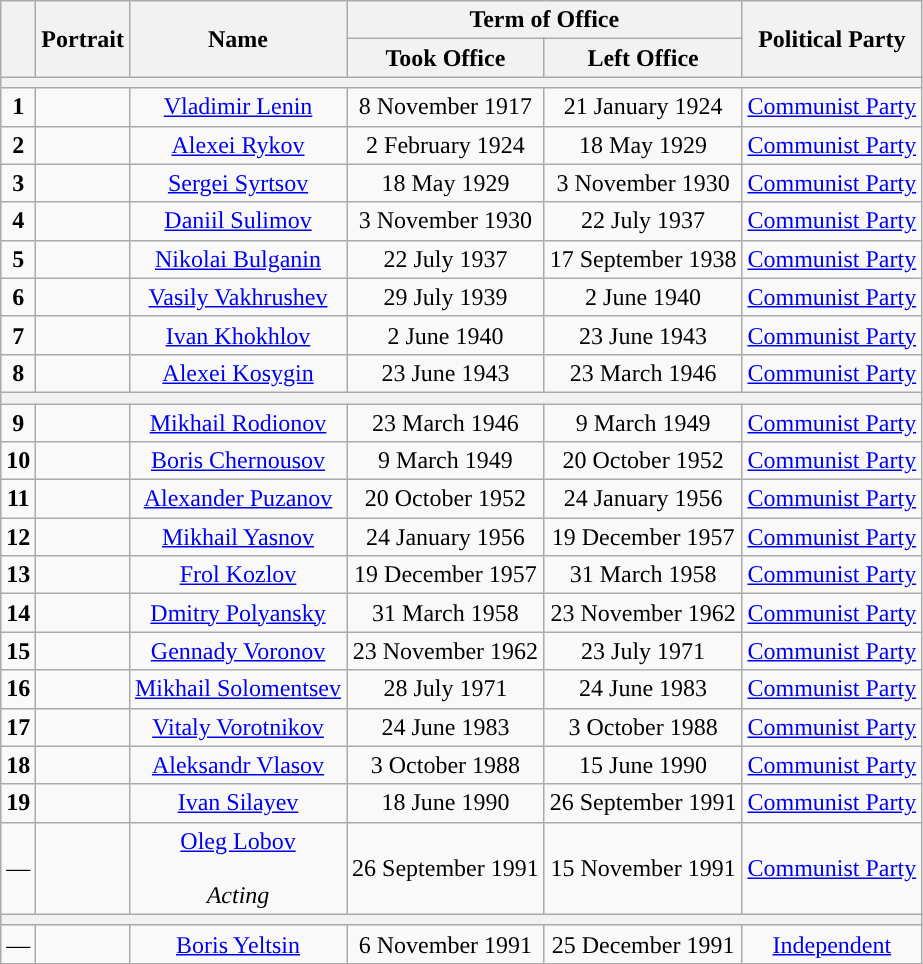<table class="wikitable" style="text-align:center">
<tr>
<th rowspan=2></th>
<th rowspan=2>Portrait</th>
<th rowspan=2>Name<br></th>
<th colspan=2>Term of Office</th>
<th rowspan=2>Political Party</th>
</tr>
<tr>
<th>Took Office</th>
<th>Left Office</th>
</tr>
<tr>
<th colspan="6"></th>
</tr>
<tr>
<td style="background: "><strong>1</strong></td>
<td></td>
<td><a href='#'>Vladimir Lenin</a><br></td>
<td>8 November 1917</td>
<td>21 January 1924</td>
<td><a href='#'>Communist Party</a></td>
</tr>
<tr>
<td style="background: "><strong>2</strong></td>
<td></td>
<td><a href='#'>Alexei Rykov</a><br></td>
<td>2 February 1924</td>
<td>18 May 1929</td>
<td><a href='#'>Communist Party</a></td>
</tr>
<tr>
<td style="background: "><strong>3</strong></td>
<td></td>
<td><a href='#'>Sergei Syrtsov</a><br></td>
<td>18 May 1929</td>
<td>3 November 1930</td>
<td><a href='#'>Communist Party</a></td>
</tr>
<tr>
<td style="background: "><strong>4</strong></td>
<td></td>
<td><a href='#'>Daniil Sulimov</a><br></td>
<td>3 November 1930</td>
<td>22 July 1937</td>
<td><a href='#'>Communist Party</a></td>
</tr>
<tr>
<td style="background: "><strong>5</strong></td>
<td></td>
<td><a href='#'>Nikolai Bulganin</a><br></td>
<td>22 July 1937</td>
<td>17 September 1938</td>
<td><a href='#'>Communist Party</a></td>
</tr>
<tr>
<td style="background: "><strong>6</strong></td>
<td></td>
<td><a href='#'>Vasily Vakhrushev</a><br></td>
<td>29 July 1939</td>
<td>2 June 1940</td>
<td><a href='#'>Communist Party</a></td>
</tr>
<tr>
<td style="background: "><strong>7</strong></td>
<td></td>
<td><a href='#'>Ivan Khokhlov</a><br></td>
<td>2 June 1940</td>
<td>23 June 1943</td>
<td><a href='#'>Communist Party</a></td>
</tr>
<tr>
<td style="background: "><strong>8</strong></td>
<td></td>
<td><a href='#'>Alexei Kosygin</a><br></td>
<td>23 June 1943</td>
<td>23 March 1946</td>
<td><a href='#'>Communist Party</a></td>
</tr>
<tr>
<th colspan="6"></th>
</tr>
<tr>
<td style="background: "><strong>9</strong></td>
<td></td>
<td><a href='#'>Mikhail Rodionov</a><br></td>
<td>23 March 1946</td>
<td>9 March 1949</td>
<td><a href='#'>Communist Party</a></td>
</tr>
<tr>
<td style="background: "><strong>10</strong></td>
<td></td>
<td><a href='#'>Boris Chernousov</a><br></td>
<td>9 March 1949</td>
<td>20 October 1952</td>
<td><a href='#'>Communist Party</a></td>
</tr>
<tr>
<td style="background: "><strong>11</strong></td>
<td></td>
<td><a href='#'>Alexander Puzanov</a><br></td>
<td>20 October 1952</td>
<td>24 January 1956</td>
<td><a href='#'>Communist Party</a></td>
</tr>
<tr>
<td style="background: "><strong>12</strong></td>
<td></td>
<td><a href='#'>Mikhail Yasnov</a><br></td>
<td>24 January 1956</td>
<td>19 December 1957</td>
<td><a href='#'>Communist Party</a></td>
</tr>
<tr>
<td style="background: "><strong>13</strong></td>
<td></td>
<td><a href='#'>Frol Kozlov</a><br></td>
<td>19 December 1957</td>
<td>31 March 1958</td>
<td><a href='#'>Communist Party</a></td>
</tr>
<tr>
<td style="background: "><strong>14</strong></td>
<td></td>
<td><a href='#'>Dmitry Polyansky</a><br></td>
<td>31 March 1958</td>
<td>23 November 1962</td>
<td><a href='#'>Communist Party</a></td>
</tr>
<tr>
<td style="background: "><strong>15</strong></td>
<td></td>
<td><a href='#'>Gennady Voronov</a><br></td>
<td>23 November 1962</td>
<td>23 July 1971</td>
<td><a href='#'>Communist Party</a></td>
</tr>
<tr>
<td style="background: "><strong>16</strong></td>
<td></td>
<td><a href='#'>Mikhail Solomentsev</a><br></td>
<td>28 July 1971</td>
<td>24 June 1983</td>
<td><a href='#'>Communist Party</a></td>
</tr>
<tr>
<td style="background: "><strong>17</strong></td>
<td></td>
<td><a href='#'>Vitaly Vorotnikov</a><br></td>
<td>24 June 1983</td>
<td>3 October 1988</td>
<td><a href='#'>Communist Party</a></td>
</tr>
<tr>
<td style="background: "><strong>18</strong></td>
<td></td>
<td><a href='#'>Aleksandr Vlasov</a><br></td>
<td>3 October 1988</td>
<td>15 June 1990</td>
<td><a href='#'>Communist Party</a></td>
</tr>
<tr>
<td style="background: "><strong>19</strong></td>
<td></td>
<td><a href='#'>Ivan Silayev</a><br></td>
<td>18 June 1990</td>
<td>26 September 1991</td>
<td><a href='#'>Communist Party</a></td>
</tr>
<tr>
<td style="background: ">—</td>
<td></td>
<td><a href='#'>Oleg Lobov</a><br><br><em>Acting</em></td>
<td>26 September 1991</td>
<td>15 November 1991</td>
<td><a href='#'>Communist Party</a></td>
</tr>
<tr>
<th colspan="6" align="center"></th>
</tr>
<tr>
<td style="background: ">—</td>
<td></td>
<td><a href='#'>Boris Yeltsin</a><br></td>
<td>6 November 1991</td>
<td>25 December 1991</td>
<td><a href='#'>Independent</a></td>
</tr>
</table>
